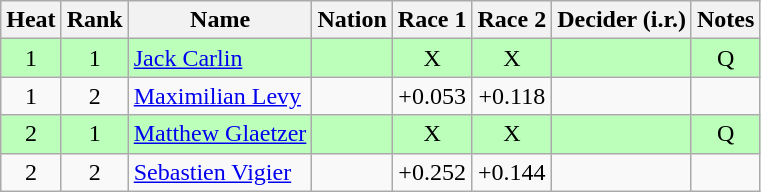<table class="wikitable sortable" style="text-align:center">
<tr>
<th>Heat</th>
<th>Rank</th>
<th>Name</th>
<th>Nation</th>
<th>Race 1</th>
<th>Race 2</th>
<th>Decider (i.r.)</th>
<th>Notes</th>
</tr>
<tr bgcolor=bbffbb>
<td>1</td>
<td>1</td>
<td align=left><a href='#'>Jack Carlin</a></td>
<td align=left></td>
<td>X</td>
<td>X</td>
<td></td>
<td>Q</td>
</tr>
<tr>
<td>1</td>
<td>2</td>
<td align=left><a href='#'>Maximilian Levy</a></td>
<td align=left></td>
<td>+0.053</td>
<td>+0.118</td>
<td></td>
<td></td>
</tr>
<tr bgcolor=bbffbb>
<td>2</td>
<td>1</td>
<td align=left><a href='#'>Matthew Glaetzer</a></td>
<td align=left></td>
<td>X</td>
<td>X</td>
<td></td>
<td>Q</td>
</tr>
<tr>
<td>2</td>
<td>2</td>
<td align=left><a href='#'>Sebastien Vigier</a></td>
<td align=left></td>
<td>+0.252</td>
<td>+0.144</td>
<td></td>
<td></td>
</tr>
</table>
